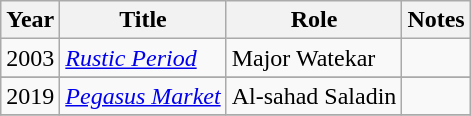<table class="wikitable sortable">
<tr>
<th>Year</th>
<th>Title</th>
<th>Role</th>
<th>Notes</th>
</tr>
<tr>
<td>2003</td>
<td><em><a href='#'>Rustic Period</a></em></td>
<td>Major Watekar</td>
<td></td>
</tr>
<tr>
</tr>
<tr>
<td>2019</td>
<td><em><a href='#'>Pegasus Market</a></em></td>
<td>Al-sahad Saladin</td>
<td></td>
</tr>
<tr>
</tr>
</table>
